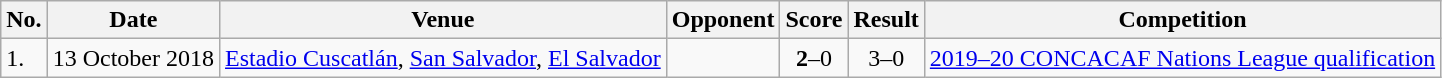<table class="wikitable" style="font-size:100%;">
<tr>
<th>No.</th>
<th>Date</th>
<th>Venue</th>
<th>Opponent</th>
<th>Score</th>
<th>Result</th>
<th>Competition</th>
</tr>
<tr>
<td>1.</td>
<td>13 October 2018</td>
<td><a href='#'>Estadio Cuscatlán</a>, <a href='#'>San Salvador</a>, <a href='#'>El Salvador</a></td>
<td></td>
<td align=center><strong>2</strong>–0</td>
<td align=center>3–0</td>
<td><a href='#'>2019–20 CONCACAF Nations League qualification</a></td>
</tr>
</table>
